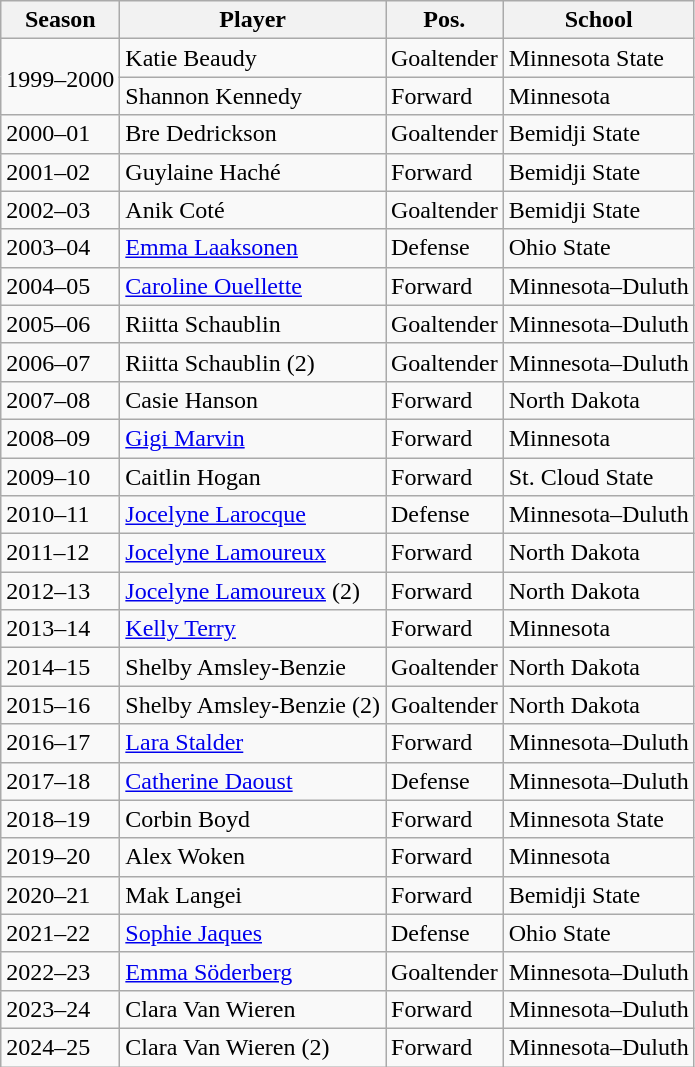<table class="wikitable sortable">
<tr>
<th>Season</th>
<th>Player</th>
<th>Pos.</th>
<th>School</th>
</tr>
<tr>
<td rowspan="2">1999–2000<sup></sup></td>
<td>Katie Beaudy</td>
<td>Goaltender</td>
<td>Minnesota State</td>
</tr>
<tr>
<td>Shannon Kennedy</td>
<td>Forward</td>
<td>Minnesota</td>
</tr>
<tr>
<td>2000–01</td>
<td>Bre Dedrickson</td>
<td>Goaltender</td>
<td>Bemidji State</td>
</tr>
<tr>
<td>2001–02</td>
<td>Guylaine Haché</td>
<td>Forward</td>
<td>Bemidji State</td>
</tr>
<tr>
<td>2002–03</td>
<td>Anik Coté</td>
<td>Goaltender</td>
<td>Bemidji State</td>
</tr>
<tr>
<td>2003–04</td>
<td><a href='#'>Emma Laaksonen</a></td>
<td>Defense</td>
<td>Ohio State</td>
</tr>
<tr>
<td>2004–05</td>
<td><a href='#'>Caroline Ouellette</a></td>
<td>Forward</td>
<td>Minnesota–Duluth</td>
</tr>
<tr>
<td>2005–06</td>
<td>Riitta Schaublin</td>
<td>Goaltender</td>
<td>Minnesota–Duluth</td>
</tr>
<tr>
<td>2006–07</td>
<td>Riitta Schaublin (2)</td>
<td>Goaltender</td>
<td>Minnesota–Duluth</td>
</tr>
<tr>
<td>2007–08</td>
<td>Casie Hanson</td>
<td>Forward</td>
<td>North Dakota</td>
</tr>
<tr>
<td>2008–09</td>
<td><a href='#'>Gigi Marvin</a></td>
<td>Forward</td>
<td>Minnesota</td>
</tr>
<tr>
<td>2009–10</td>
<td>Caitlin Hogan</td>
<td>Forward</td>
<td>St. Cloud State</td>
</tr>
<tr>
<td>2010–11</td>
<td><a href='#'>Jocelyne Larocque</a></td>
<td>Defense</td>
<td>Minnesota–Duluth</td>
</tr>
<tr>
<td>2011–12</td>
<td><a href='#'>Jocelyne Lamoureux</a></td>
<td>Forward</td>
<td>North Dakota</td>
</tr>
<tr>
<td>2012–13</td>
<td><a href='#'>Jocelyne Lamoureux</a> (2)</td>
<td>Forward</td>
<td>North Dakota</td>
</tr>
<tr>
<td>2013–14</td>
<td><a href='#'>Kelly Terry</a></td>
<td>Forward</td>
<td>Minnesota</td>
</tr>
<tr>
<td>2014–15</td>
<td>Shelby Amsley-Benzie</td>
<td>Goaltender</td>
<td>North Dakota</td>
</tr>
<tr>
<td>2015–16</td>
<td>Shelby Amsley-Benzie (2)</td>
<td>Goaltender</td>
<td>North Dakota</td>
</tr>
<tr>
<td>2016–17</td>
<td><a href='#'>Lara Stalder</a></td>
<td>Forward</td>
<td>Minnesota–Duluth</td>
</tr>
<tr>
<td>2017–18</td>
<td><a href='#'>Catherine Daoust</a></td>
<td>Defense</td>
<td>Minnesota–Duluth</td>
</tr>
<tr>
<td>2018–19</td>
<td>Corbin Boyd</td>
<td>Forward</td>
<td>Minnesota State</td>
</tr>
<tr>
<td>2019–20</td>
<td>Alex Woken</td>
<td>Forward</td>
<td>Minnesota</td>
</tr>
<tr>
<td>2020–21</td>
<td>Mak Langei</td>
<td>Forward</td>
<td>Bemidji State</td>
</tr>
<tr>
<td>2021–22</td>
<td><a href='#'>Sophie Jaques</a></td>
<td>Defense</td>
<td>Ohio State</td>
</tr>
<tr>
<td>2022–23</td>
<td><a href='#'>Emma Söderberg</a></td>
<td>Goaltender</td>
<td>Minnesota–Duluth</td>
</tr>
<tr>
<td>2023–24</td>
<td>Clara Van Wieren</td>
<td>Forward</td>
<td>Minnesota–Duluth</td>
</tr>
<tr>
<td>2024–25</td>
<td>Clara Van Wieren (2)</td>
<td>Forward</td>
<td>Minnesota–Duluth</td>
</tr>
</table>
